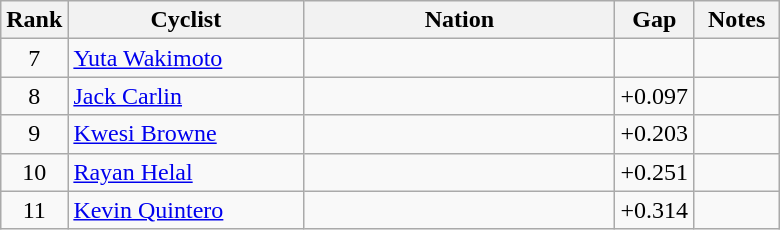<table class="wikitable" style="text-align:center">
<tr>
<th width=30>Rank</th>
<th width=150>Cyclist</th>
<th width=200>Nation</th>
<th width=30>Gap</th>
<th width=50>Notes</th>
</tr>
<tr>
<td>7</td>
<td align=left><a href='#'>Yuta Wakimoto</a></td>
<td align=left></td>
<td></td>
<td></td>
</tr>
<tr>
<td>8</td>
<td align=left><a href='#'>Jack Carlin</a></td>
<td align=left></td>
<td>+0.097</td>
<td></td>
</tr>
<tr>
<td>9</td>
<td align=left><a href='#'>Kwesi Browne</a></td>
<td align=left></td>
<td>+0.203</td>
<td></td>
</tr>
<tr>
<td>10</td>
<td align=left><a href='#'>Rayan Helal</a></td>
<td align=left></td>
<td>+0.251</td>
<td></td>
</tr>
<tr>
<td>11</td>
<td align=left><a href='#'>Kevin Quintero</a></td>
<td align=left></td>
<td>+0.314</td>
<td></td>
</tr>
</table>
